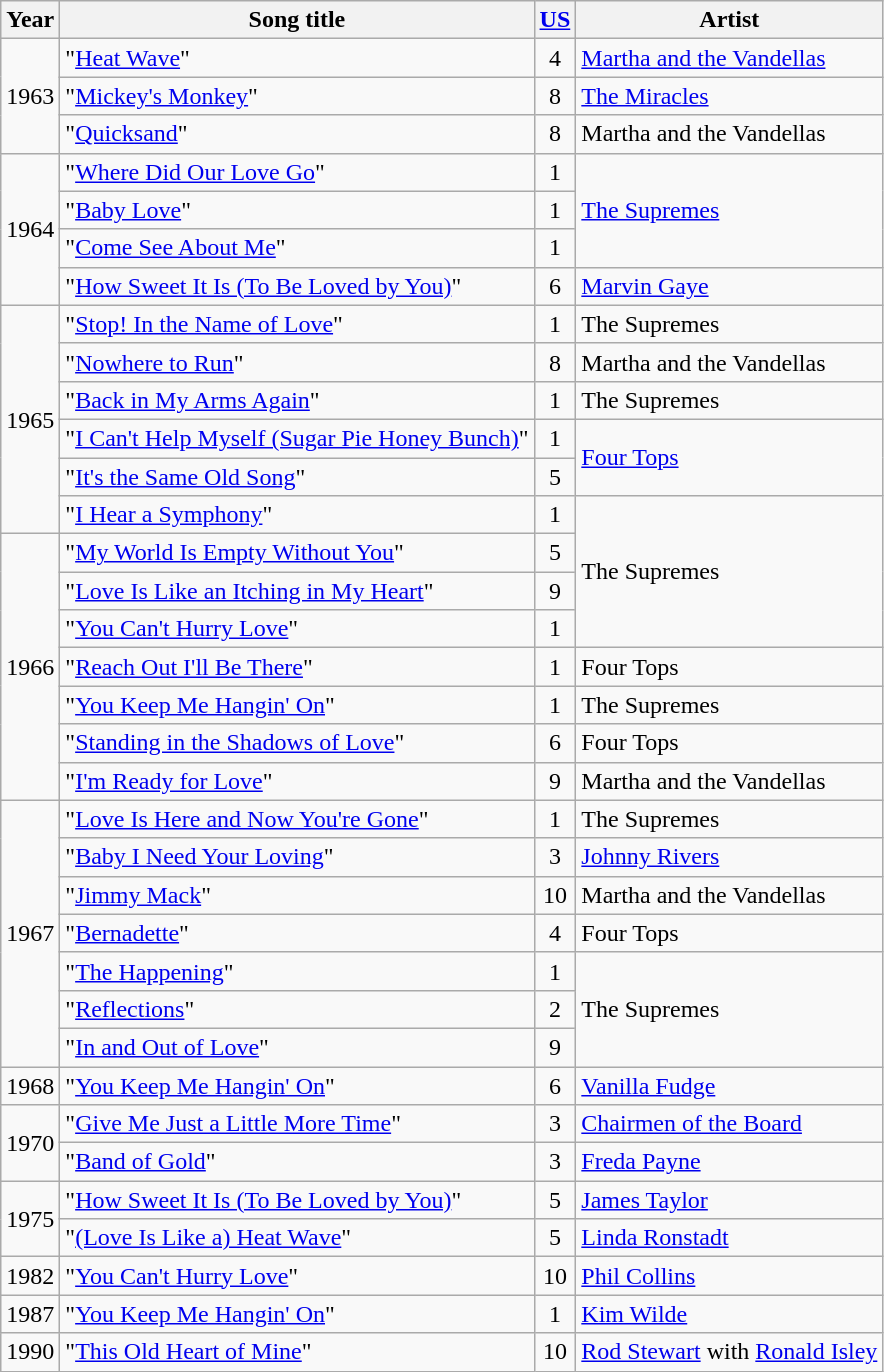<table class="wikitable">
<tr>
<th>Year</th>
<th>Song title</th>
<th><a href='#'>US</a></th>
<th>Artist</th>
</tr>
<tr>
<td rowspan="3">1963</td>
<td>"<a href='#'>Heat Wave</a>"</td>
<td style="text-align:center;">4</td>
<td><a href='#'>Martha and the Vandellas</a></td>
</tr>
<tr>
<td>"<a href='#'>Mickey's Monkey</a>"</td>
<td style="text-align:center;">8</td>
<td><a href='#'>The Miracles</a></td>
</tr>
<tr>
<td>"<a href='#'>Quicksand</a>"</td>
<td style="text-align:center;">8</td>
<td>Martha and the Vandellas</td>
</tr>
<tr>
<td rowspan="4">1964</td>
<td>"<a href='#'>Where Did Our Love Go</a>"</td>
<td style="text-align:center;">1</td>
<td rowspan="3"><a href='#'>The Supremes</a></td>
</tr>
<tr>
<td>"<a href='#'>Baby Love</a>"</td>
<td style="text-align:center;">1</td>
</tr>
<tr>
<td>"<a href='#'>Come See About Me</a>"</td>
<td style="text-align:center;">1</td>
</tr>
<tr>
<td>"<a href='#'>How Sweet It Is (To Be Loved by You)</a>"</td>
<td style="text-align:center;">6</td>
<td><a href='#'>Marvin Gaye</a></td>
</tr>
<tr>
<td rowspan="6">1965</td>
<td>"<a href='#'>Stop! In the Name of Love</a>"</td>
<td style="text-align:center;">1</td>
<td>The Supremes</td>
</tr>
<tr>
<td>"<a href='#'>Nowhere to Run</a>"</td>
<td style="text-align:center;">8</td>
<td>Martha and the Vandellas</td>
</tr>
<tr>
<td>"<a href='#'>Back in My Arms Again</a>"</td>
<td style="text-align:center;">1</td>
<td>The Supremes</td>
</tr>
<tr>
<td>"<a href='#'>I Can't Help Myself (Sugar Pie Honey Bunch)</a>"</td>
<td style="text-align:center;">1</td>
<td rowspan="2"><a href='#'>Four Tops</a></td>
</tr>
<tr>
<td>"<a href='#'>It's the Same Old Song</a>"</td>
<td style="text-align:center;">5</td>
</tr>
<tr>
<td>"<a href='#'>I Hear a Symphony</a>"</td>
<td style="text-align:center;">1</td>
<td rowspan="4">The Supremes</td>
</tr>
<tr>
<td rowspan="7">1966</td>
<td>"<a href='#'>My World Is Empty Without You</a>"</td>
<td style="text-align:center;">5</td>
</tr>
<tr>
<td>"<a href='#'>Love Is Like an Itching in My Heart</a>"</td>
<td style="text-align:center;">9</td>
</tr>
<tr>
<td>"<a href='#'>You Can't Hurry Love</a>"</td>
<td style="text-align:center;">1</td>
</tr>
<tr>
<td>"<a href='#'>Reach Out I'll Be There</a>"</td>
<td style="text-align:center;">1</td>
<td>Four Tops</td>
</tr>
<tr>
<td>"<a href='#'>You Keep Me Hangin' On</a>"</td>
<td style="text-align:center;">1</td>
<td>The Supremes</td>
</tr>
<tr>
<td>"<a href='#'>Standing in the Shadows of Love</a>"</td>
<td style="text-align:center;">6</td>
<td>Four Tops</td>
</tr>
<tr>
<td>"<a href='#'>I'm Ready for Love</a>"</td>
<td style="text-align:center;">9</td>
<td>Martha and the Vandellas</td>
</tr>
<tr>
<td rowspan="7">1967</td>
<td>"<a href='#'>Love Is Here and Now You're Gone</a>"</td>
<td style="text-align:center;">1</td>
<td>The Supremes</td>
</tr>
<tr>
<td>"<a href='#'>Baby I Need Your Loving</a>"</td>
<td style="text-align:center;">3</td>
<td><a href='#'>Johnny Rivers</a></td>
</tr>
<tr>
<td>"<a href='#'>Jimmy Mack</a>"</td>
<td style="text-align:center;">10</td>
<td>Martha and the Vandellas</td>
</tr>
<tr>
<td>"<a href='#'>Bernadette</a>"</td>
<td style="text-align:center;">4</td>
<td>Four Tops</td>
</tr>
<tr>
<td>"<a href='#'>The Happening</a>"</td>
<td style="text-align:center;">1</td>
<td rowspan="3">The Supremes</td>
</tr>
<tr>
<td>"<a href='#'>Reflections</a>"</td>
<td style="text-align:center;">2</td>
</tr>
<tr>
<td>"<a href='#'>In and Out of Love</a>"</td>
<td style="text-align:center;">9</td>
</tr>
<tr>
<td>1968</td>
<td>"<a href='#'>You Keep Me Hangin' On</a>"</td>
<td style="text-align:center;">6</td>
<td><a href='#'>Vanilla Fudge</a></td>
</tr>
<tr>
<td rowspan="2">1970</td>
<td>"<a href='#'>Give Me Just a Little More Time</a>"</td>
<td style="text-align:center;">3</td>
<td><a href='#'>Chairmen of the Board</a></td>
</tr>
<tr>
<td>"<a href='#'>Band of Gold</a>"</td>
<td style="text-align:center;">3</td>
<td><a href='#'>Freda Payne</a></td>
</tr>
<tr>
<td rowspan="2">1975</td>
<td>"<a href='#'>How Sweet It Is (To Be Loved by You)</a>"</td>
<td style="text-align:center;">5</td>
<td><a href='#'>James Taylor</a></td>
</tr>
<tr>
<td>"<a href='#'>(Love Is Like a) Heat Wave</a>"</td>
<td style="text-align:center;">5</td>
<td><a href='#'>Linda Ronstadt</a></td>
</tr>
<tr>
<td>1982</td>
<td>"<a href='#'>You Can't Hurry Love</a>"</td>
<td style="text-align:center;">10</td>
<td><a href='#'>Phil Collins</a></td>
</tr>
<tr>
<td>1987</td>
<td>"<a href='#'>You Keep Me Hangin' On</a>"</td>
<td style="text-align:center;">1</td>
<td><a href='#'>Kim Wilde</a></td>
</tr>
<tr>
<td>1990</td>
<td>"<a href='#'>This Old Heart of Mine</a>"</td>
<td style="text-align:center;">10</td>
<td><a href='#'>Rod Stewart</a> with <a href='#'>Ronald Isley</a></td>
</tr>
</table>
